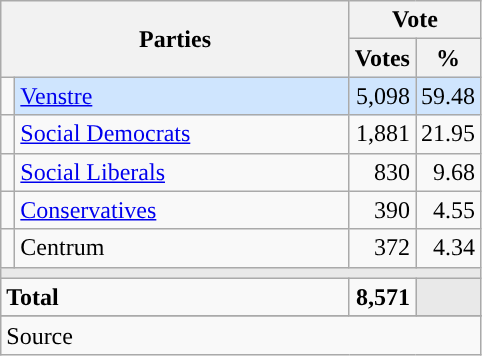<table class="wikitable" style="text-align:right;">
<tr>
<th style="text-align:centre;" rowspan="2" colspan="2" width="225">Parties</th>
<th colspan="3">Vote</th>
</tr>
<tr>
<th width="15">Votes</th>
<th width="15">%</th>
</tr>
<tr>
<td width="2" style="color:inherit;background:"></td>
<td bgcolor=#cfe5fe  align="left"><a href='#'>Venstre</a></td>
<td bgcolor=#cfe5fe>5,098</td>
<td bgcolor=#cfe5fe>59.48</td>
</tr>
<tr>
<td width="2" style="color:inherit;background:"></td>
<td align="left"><a href='#'>Social Democrats</a></td>
<td>1,881</td>
<td>21.95</td>
</tr>
<tr>
<td width="2" style="color:inherit;background:"></td>
<td align="left"><a href='#'>Social Liberals</a></td>
<td>830</td>
<td>9.68</td>
</tr>
<tr>
<td width="2" style="color:inherit;background:"></td>
<td align="left"><a href='#'>Conservatives</a></td>
<td>390</td>
<td>4.55</td>
</tr>
<tr>
<td width="2" style="color:inherit;background:"></td>
<td align="left">Centrum</td>
<td>372</td>
<td>4.34</td>
</tr>
<tr>
<td colspan="7" bgcolor="#E9E9E9"></td>
</tr>
<tr>
<td align="left" colspan="2"><strong>Total</strong></td>
<td><strong>8,571</strong></td>
<td bgcolor="#E9E9E9" colspan="2"></td>
</tr>
<tr>
</tr>
<tr>
<td align="left" colspan="6">Source</td>
</tr>
</table>
